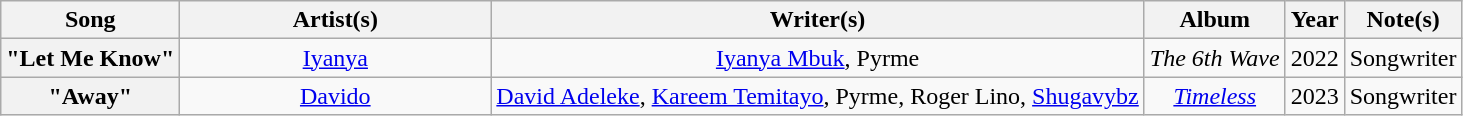<table class="wikitable sortable plainrowheaders" style="text-align:center;">
<tr>
<th scope="col">Song</th>
<th scope="col" width="200">Artist(s)</th>
<th scope="col" class="unsortable">Writer(s)</th>
<th scope="col" data-sort-type="text">Album</th>
<th scope="col">Year</th>
<th scope="col">Note(s)</th>
</tr>
<tr>
<th scope="row">"Let Me Know"</th>
<td><a href='#'>Iyanya</a></td>
<td><a href='#'>Iyanya Mbuk</a>, Pyrme</td>
<td><em>The 6th Wave</em></td>
<td>2022</td>
<td>Songwriter</td>
</tr>
<tr>
<th scope="row">"Away"</th>
<td><a href='#'>Davido</a></td>
<td><a href='#'>David Adeleke</a>, <a href='#'>Kareem Temitayo</a>, Pyrme, Roger Lino, <a href='#'>Shugavybz</a></td>
<td><em><a href='#'>Timeless</a></em></td>
<td>2023</td>
<td>Songwriter</td>
</tr>
</table>
